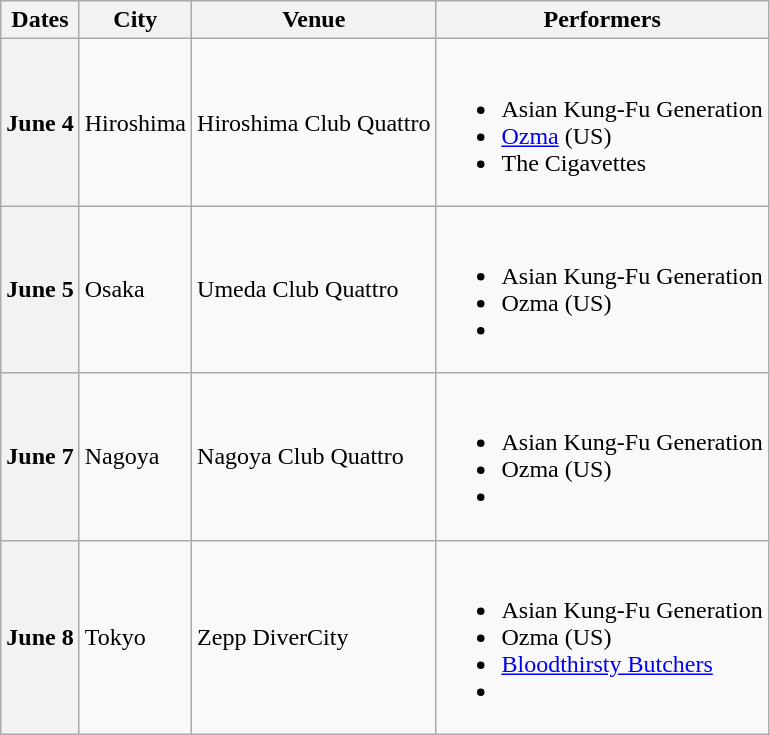<table class="wikitable">
<tr>
<th>Dates</th>
<th>City</th>
<th>Venue</th>
<th>Performers</th>
</tr>
<tr>
<th>June 4</th>
<td>Hiroshima</td>
<td>Hiroshima Club Quattro</td>
<td><br><ul><li>Asian Kung-Fu Generation</li><li><a href='#'>Ozma</a> (US)</li><li>The Cigavettes</li></ul></td>
</tr>
<tr>
<th>June 5</th>
<td>Osaka</td>
<td>Umeda Club Quattro</td>
<td><br><ul><li>Asian Kung-Fu Generation</li><li>Ozma (US)</li><li></li></ul></td>
</tr>
<tr>
<th>June 7</th>
<td>Nagoya</td>
<td>Nagoya Club Quattro</td>
<td><br><ul><li>Asian Kung-Fu Generation</li><li>Ozma (US)</li><li></li></ul></td>
</tr>
<tr>
<th>June 8</th>
<td>Tokyo</td>
<td>Zepp DiverCity</td>
<td><br><ul><li>Asian Kung-Fu Generation</li><li>Ozma (US)</li><li><a href='#'>Bloodthirsty Butchers</a></li><li></li></ul></td>
</tr>
</table>
